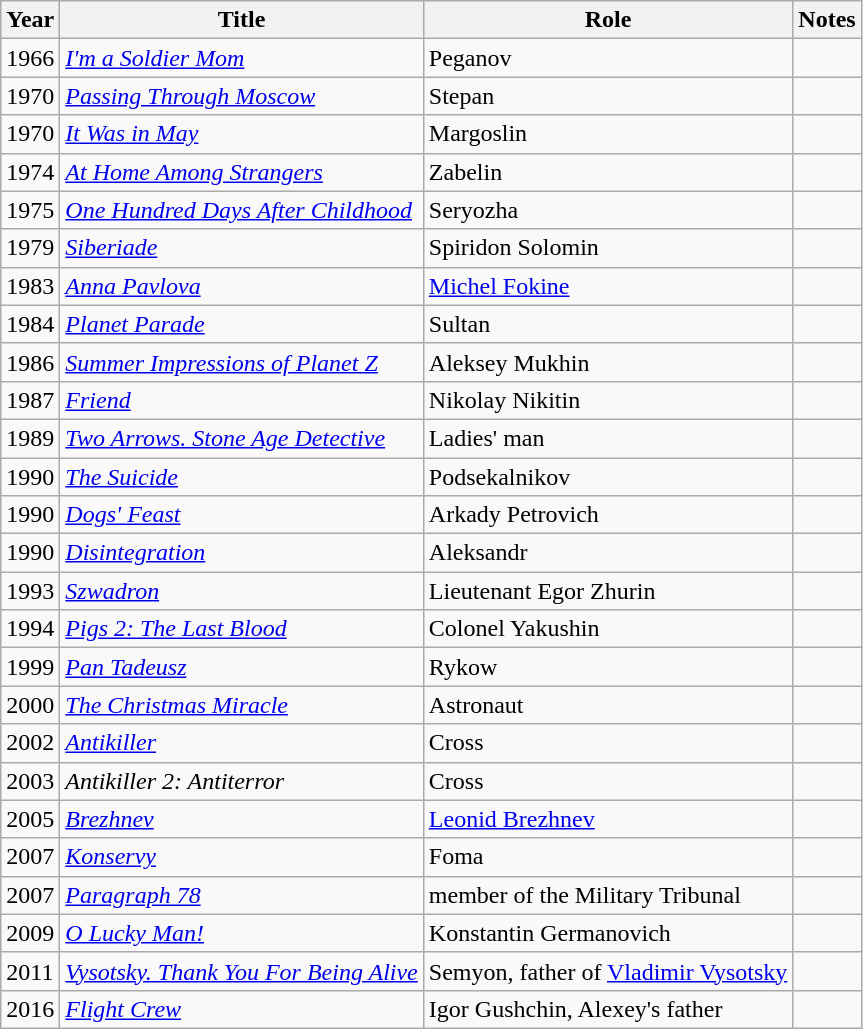<table class="wikitable sortable">
<tr>
<th>Year</th>
<th>Title</th>
<th>Role</th>
<th class="unsortable">Notes</th>
</tr>
<tr>
<td>1966</td>
<td><em><a href='#'>I'm a Soldier Mom</a></em></td>
<td>Peganov</td>
<td></td>
</tr>
<tr>
<td>1970</td>
<td><em><a href='#'>Passing Through Moscow</a></em></td>
<td>Stepan</td>
<td></td>
</tr>
<tr>
<td>1970</td>
<td><em><a href='#'>It Was in May</a></em></td>
<td>Margoslin</td>
<td></td>
</tr>
<tr>
<td>1974</td>
<td><em><a href='#'>At Home Among Strangers</a></em></td>
<td>Zabelin</td>
<td></td>
</tr>
<tr>
<td>1975</td>
<td><em><a href='#'>One Hundred Days After Childhood</a></em></td>
<td>Seryozha</td>
<td></td>
</tr>
<tr>
<td>1979</td>
<td><em><a href='#'>Siberiade</a></em></td>
<td>Spiridon Solomin</td>
<td></td>
</tr>
<tr>
<td>1983</td>
<td><em><a href='#'>Anna Pavlova</a></em></td>
<td><a href='#'>Michel Fokine</a></td>
<td></td>
</tr>
<tr>
<td>1984</td>
<td><em><a href='#'>Planet Parade</a></em></td>
<td>Sultan</td>
<td></td>
</tr>
<tr>
<td>1986</td>
<td><em><a href='#'>Summer Impressions of Planet Z</a></em></td>
<td>Aleksey Mukhin</td>
<td></td>
</tr>
<tr>
<td>1987</td>
<td><em><a href='#'>Friend</a></em></td>
<td>Nikolay Nikitin</td>
<td></td>
</tr>
<tr>
<td>1989</td>
<td><em><a href='#'>Two Arrows. Stone Age Detective</a></em></td>
<td>Ladies' man</td>
<td></td>
</tr>
<tr>
<td>1990</td>
<td><em><a href='#'>The Suicide</a></em></td>
<td>Podsekalnikov</td>
<td></td>
</tr>
<tr>
<td>1990</td>
<td><em><a href='#'>Dogs' Feast</a></em></td>
<td>Arkady Petrovich</td>
<td></td>
</tr>
<tr>
<td>1990</td>
<td><em><a href='#'>Disintegration</a></em></td>
<td>Aleksandr</td>
<td></td>
</tr>
<tr>
<td>1993</td>
<td><em><a href='#'>Szwadron</a></em></td>
<td>Lieutenant Egor Zhurin</td>
<td></td>
</tr>
<tr>
<td>1994</td>
<td><em><a href='#'>Pigs 2: The Last Blood</a></em></td>
<td>Colonel Yakushin</td>
<td></td>
</tr>
<tr>
<td>1999</td>
<td><em><a href='#'>Pan Tadeusz</a></em></td>
<td>Rykow</td>
<td></td>
</tr>
<tr>
<td>2000</td>
<td><em><a href='#'>The Christmas Miracle</a></em></td>
<td>Astronaut</td>
<td></td>
</tr>
<tr>
<td>2002</td>
<td><em><a href='#'>Antikiller</a></em></td>
<td>Cross</td>
<td></td>
</tr>
<tr>
<td>2003</td>
<td><em>Antikiller 2: Antiterror</em></td>
<td>Cross</td>
<td></td>
</tr>
<tr>
<td>2005</td>
<td><em><a href='#'>Brezhnev</a></em></td>
<td><a href='#'>Leonid Brezhnev</a></td>
<td></td>
</tr>
<tr>
<td>2007</td>
<td><em><a href='#'>Konservy</a></em></td>
<td>Foma</td>
<td></td>
</tr>
<tr>
<td>2007</td>
<td><em><a href='#'>Paragraph 78</a></em></td>
<td>member of the Military Tribunal</td>
<td></td>
</tr>
<tr>
<td>2009</td>
<td><em><a href='#'>O Lucky Man!</a></em></td>
<td>Konstantin Germanovich</td>
<td></td>
</tr>
<tr>
<td>2011</td>
<td><em><a href='#'>Vysotsky. Thank You For Being Alive</a></em></td>
<td>Semyon, father of <a href='#'>Vladimir Vysotsky</a></td>
<td></td>
</tr>
<tr>
<td>2016</td>
<td><em><a href='#'>Flight Crew</a></em></td>
<td>Igor Gushchin, Alexey's father</td>
<td></td>
</tr>
</table>
